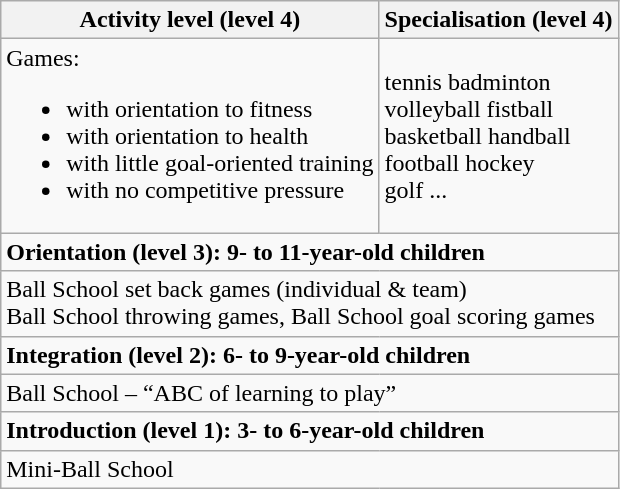<table class="wikitable">
<tr>
<th>Activity level (level 4)</th>
<th>Specialisation (level 4)</th>
</tr>
<tr>
<td>Games:<br><ul><li>with orientation to fitness</li><li>with orientation to health</li><li>with little goal-oriented training</li><li>with no competitive pressure</li></ul></td>
<td>tennis                 badminton<br>volleyball            fistball<br>basketball           handball<br>football               hockey<br>golf ...</td>
</tr>
<tr>
<td colspan="2"><strong>Orientation (level 3): 9- to 11-year-old children</strong></td>
</tr>
<tr>
<td colspan="2">Ball School set back games (individual & team)<br>Ball School throwing games,  Ball School goal scoring games</td>
</tr>
<tr>
<td colspan="2"><strong>Integration (level 2): 6- to 9-year-old children</strong></td>
</tr>
<tr>
<td colspan="2">Ball School – “ABC of learning to play”</td>
</tr>
<tr>
<td colspan="2"><strong>Introduction (level 1): 3- to 6-year-old children</strong></td>
</tr>
<tr>
<td colspan="2">Mini-Ball  School</td>
</tr>
</table>
